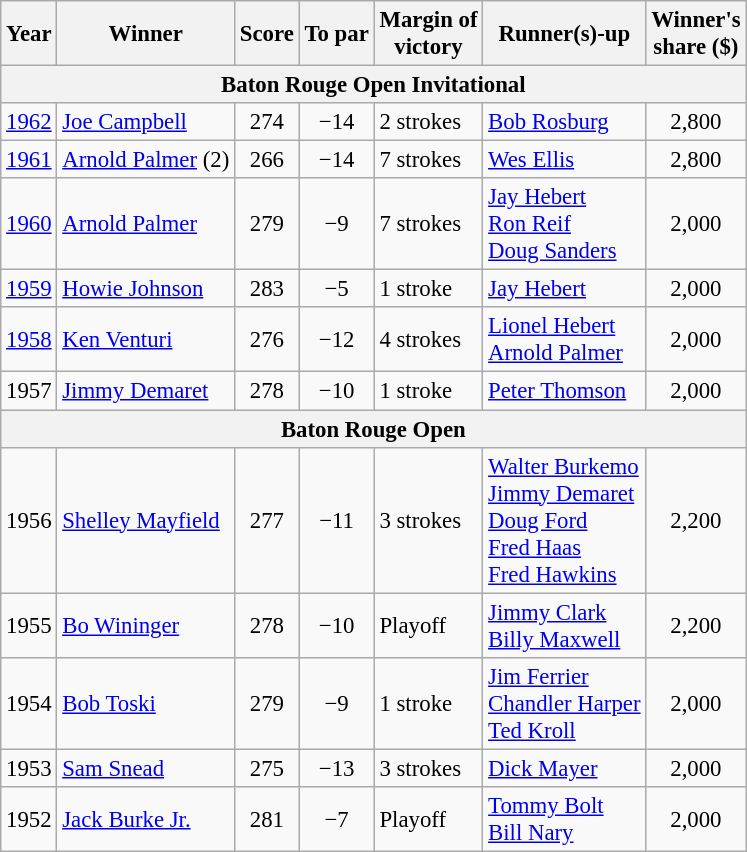<table class="wikitable" style="font-size:95%">
<tr>
<th>Year</th>
<th>Winner</th>
<th>Score</th>
<th>To par</th>
<th>Margin of<br>victory</th>
<th>Runner(s)-up</th>
<th>Winner's<br>share ($)</th>
</tr>
<tr>
<th colspan=9>Baton Rouge Open Invitational</th>
</tr>
<tr>
<td><a href='#'>1962</a></td>
<td> <a href='#'>Joe Campbell</a></td>
<td align=center>274</td>
<td align=center>−14</td>
<td>2 strokes</td>
<td> <a href='#'>Bob Rosburg</a></td>
<td align=center>2,800</td>
</tr>
<tr>
<td><a href='#'>1961</a></td>
<td> <a href='#'>Arnold Palmer</a> (2)</td>
<td align=center>266</td>
<td align=center>−14</td>
<td>7 strokes</td>
<td> <a href='#'>Wes Ellis</a></td>
<td align=center>2,800</td>
</tr>
<tr>
<td><a href='#'>1960</a></td>
<td> <a href='#'>Arnold Palmer</a></td>
<td align=center>279</td>
<td align=center>−9</td>
<td>7 strokes</td>
<td> <a href='#'>Jay Hebert</a><br> <a href='#'>Ron Reif</a><br> <a href='#'>Doug Sanders</a></td>
<td align=center>2,000</td>
</tr>
<tr>
<td><a href='#'>1959</a></td>
<td> <a href='#'>Howie Johnson</a></td>
<td align=center>283</td>
<td align=center>−5</td>
<td>1 stroke</td>
<td> <a href='#'>Jay Hebert</a></td>
<td align=center>2,000</td>
</tr>
<tr>
<td><a href='#'>1958</a></td>
<td> <a href='#'>Ken Venturi</a></td>
<td align=center>276</td>
<td align=center>−12</td>
<td>4 strokes</td>
<td> <a href='#'>Lionel Hebert</a><br> <a href='#'>Arnold Palmer</a></td>
<td align=center>2,000</td>
</tr>
<tr>
<td>1957</td>
<td> <a href='#'>Jimmy Demaret</a></td>
<td align=center>278</td>
<td align=center>−10</td>
<td>1 stroke</td>
<td> <a href='#'>Peter Thomson</a></td>
<td align=center>2,000</td>
</tr>
<tr>
<th colspan=9>Baton Rouge Open</th>
</tr>
<tr>
<td>1956</td>
<td> <a href='#'>Shelley Mayfield</a></td>
<td align=center>277</td>
<td align=center>−11</td>
<td>3 strokes</td>
<td> <a href='#'>Walter Burkemo</a><br> <a href='#'>Jimmy Demaret</a><br> <a href='#'>Doug Ford</a><br> <a href='#'>Fred Haas</a><br> <a href='#'>Fred Hawkins</a></td>
<td align=center>2,200</td>
</tr>
<tr>
<td>1955</td>
<td> <a href='#'>Bo Wininger</a></td>
<td align=center>278</td>
<td align=center>−10</td>
<td>Playoff</td>
<td> <a href='#'>Jimmy Clark</a><br> <a href='#'>Billy Maxwell</a></td>
<td align=center>2,200</td>
</tr>
<tr>
<td>1954</td>
<td> <a href='#'>Bob Toski</a></td>
<td align=center>279</td>
<td align=center>−9</td>
<td>1 stroke</td>
<td> <a href='#'>Jim Ferrier</a><br> <a href='#'>Chandler Harper</a><br> <a href='#'>Ted Kroll</a></td>
<td align=center>2,000</td>
</tr>
<tr>
<td>1953</td>
<td> <a href='#'>Sam Snead</a></td>
<td align=center>275</td>
<td align=center>−13</td>
<td>3 strokes</td>
<td> <a href='#'>Dick Mayer</a></td>
<td align=center>2,000</td>
</tr>
<tr>
<td>1952</td>
<td> <a href='#'>Jack Burke Jr.</a></td>
<td align=center>281</td>
<td align=center>−7</td>
<td>Playoff</td>
<td> <a href='#'>Tommy Bolt</a><br> <a href='#'>Bill Nary</a></td>
<td align=center>2,000</td>
</tr>
</table>
